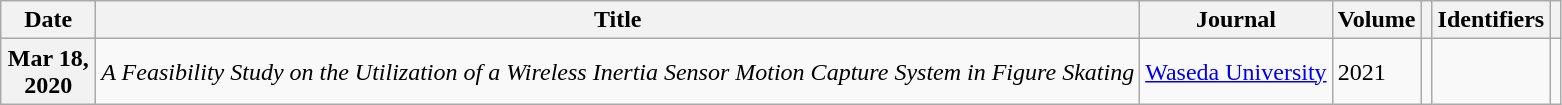<table class="wikitable plainrowheaders">
<tr>
<th scope=col width=56px>Date</th>
<th scope=col>Title</th>
<th scope=col>Journal</th>
<th scope=col>Volume</th>
<th scope=col></th>
<th scope=col>Identifiers</th>
<th scope=col></th>
</tr>
<tr>
<th scope=row>Mar 18, 2020</th>
<td><em>A Feasibility Study on the Utilization of a Wireless Inertia Sensor Motion Capture System in Figure Skating</em> </td>
<td><a href='#'>Waseda University</a> </td>
<td>2021</td>
<td></td>
<td></td>
<td></td>
</tr>
</table>
